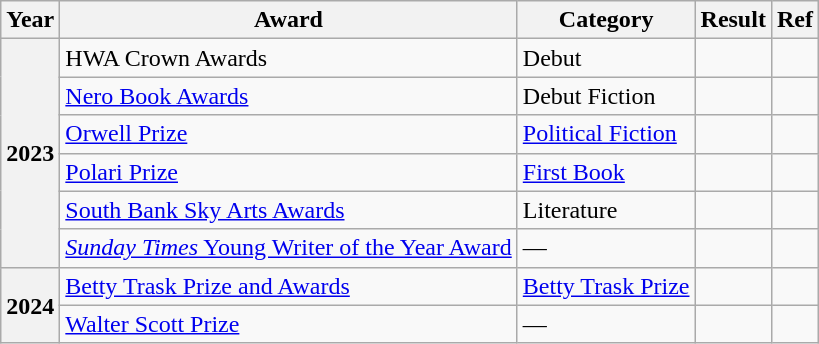<table class="wikitable sortable">
<tr>
<th>Year</th>
<th>Award</th>
<th>Category</th>
<th>Result</th>
<th>Ref</th>
</tr>
<tr>
<th rowspan="6">2023</th>
<td>HWA Crown Awards</td>
<td>Debut</td>
<td></td>
<td></td>
</tr>
<tr>
<td><a href='#'>Nero Book Awards</a></td>
<td>Debut Fiction</td>
<td></td>
<td></td>
</tr>
<tr>
<td><a href='#'>Orwell Prize</a></td>
<td><a href='#'>Political Fiction</a></td>
<td></td>
<td></td>
</tr>
<tr>
<td><a href='#'>Polari Prize</a></td>
<td><a href='#'>First Book</a></td>
<td></td>
<td></td>
</tr>
<tr>
<td><a href='#'>South Bank Sky Arts Awards</a></td>
<td>Literature</td>
<td></td>
<td></td>
</tr>
<tr>
<td><a href='#'><em>Sunday Times</em> Young Writer of the Year Award</a></td>
<td>—</td>
<td></td>
<td></td>
</tr>
<tr>
<th rowspan="2">2024</th>
<td><a href='#'>Betty Trask Prize and Awards</a></td>
<td><a href='#'>Betty Trask Prize</a></td>
<td></td>
<td></td>
</tr>
<tr>
<td><a href='#'>Walter Scott Prize</a></td>
<td>—</td>
<td></td>
<td></td>
</tr>
</table>
